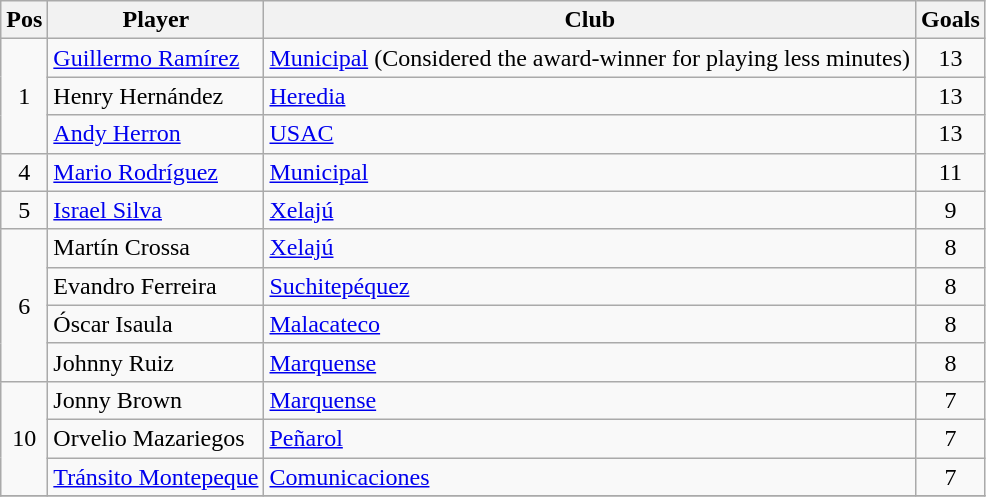<table class="wikitable">
<tr>
<th>Pos</th>
<th>Player</th>
<th>Club</th>
<th>Goals</th>
</tr>
<tr>
<td style="text-align:center;" rowspan="3">1</td>
<td> <a href='#'>Guillermo Ramírez</a></td>
<td><a href='#'>Municipal</a> (Considered the award-winner for playing less minutes)</td>
<td align=center>13</td>
</tr>
<tr>
<td> Henry Hernández</td>
<td><a href='#'>Heredia</a></td>
<td align=center>13</td>
</tr>
<tr>
<td> <a href='#'>Andy Herron</a></td>
<td><a href='#'>USAC</a></td>
<td align=center>13</td>
</tr>
<tr>
<td style="text-align:center;">4</td>
<td> <a href='#'>Mario Rodríguez</a></td>
<td><a href='#'>Municipal</a></td>
<td align=center>11</td>
</tr>
<tr>
<td style="text-align:center;">5</td>
<td> <a href='#'>Israel Silva</a></td>
<td><a href='#'>Xelajú</a></td>
<td align=center>9</td>
</tr>
<tr>
<td style="text-align:center;" rowspan="4">6</td>
<td> Martín Crossa</td>
<td><a href='#'>Xelajú</a></td>
<td align=center>8</td>
</tr>
<tr>
<td> Evandro Ferreira</td>
<td><a href='#'>Suchitepéquez</a></td>
<td align=center>8</td>
</tr>
<tr>
<td> Óscar Isaula</td>
<td><a href='#'>Malacateco</a></td>
<td align=center>8</td>
</tr>
<tr>
<td> Johnny Ruiz</td>
<td><a href='#'>Marquense</a></td>
<td align=center>8</td>
</tr>
<tr>
<td style="text-align:center;" rowspan="3">10</td>
<td> Jonny Brown</td>
<td><a href='#'>Marquense</a></td>
<td align=center>7</td>
</tr>
<tr>
<td> Orvelio Mazariegos</td>
<td><a href='#'>Peñarol</a></td>
<td align=center>7</td>
</tr>
<tr>
<td> <a href='#'>Tránsito Montepeque</a></td>
<td><a href='#'>Comunicaciones</a></td>
<td align=center>7</td>
</tr>
<tr>
</tr>
</table>
